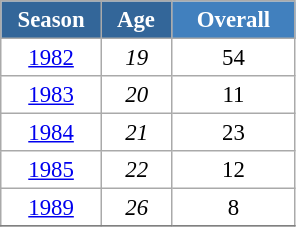<table class="wikitable" style="font-size:95%; text-align:center; border:grey solid 1px; border-collapse:collapse; background:#ffffff;">
<tr>
<th style="background-color:#369; color:white; width:60px;"> Season </th>
<th style="background-color:#369; color:white; width:40px;"> Age </th>
<th style="background-color:#4180be; color:white; width:75px;">Overall</th>
</tr>
<tr>
<td><a href='#'>1982</a></td>
<td><em>19</em></td>
<td>54</td>
</tr>
<tr>
<td><a href='#'>1983</a></td>
<td><em>20</em></td>
<td>11</td>
</tr>
<tr>
<td><a href='#'>1984</a></td>
<td><em>21</em></td>
<td>23</td>
</tr>
<tr>
<td><a href='#'>1985</a></td>
<td><em>22</em></td>
<td>12</td>
</tr>
<tr>
<td><a href='#'>1989</a></td>
<td><em>26</em></td>
<td>8</td>
</tr>
<tr>
</tr>
</table>
